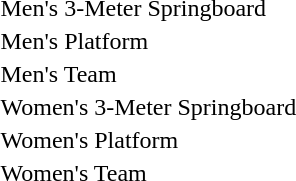<table>
<tr>
<td>Men's 3-Meter Springboard</td>
<td></td>
<td></td>
<td></td>
</tr>
<tr>
<td>Men's Platform</td>
<td></td>
<td></td>
<td></td>
</tr>
<tr>
<td>Men's Team</td>
<td></td>
<td></td>
<td></td>
</tr>
<tr>
<td>Women's 3-Meter Springboard</td>
<td></td>
<td></td>
<td></td>
</tr>
<tr>
<td>Women's Platform</td>
<td></td>
<td></td>
<td></td>
</tr>
<tr>
<td>Women's Team</td>
<td></td>
<td></td>
<td></td>
</tr>
</table>
